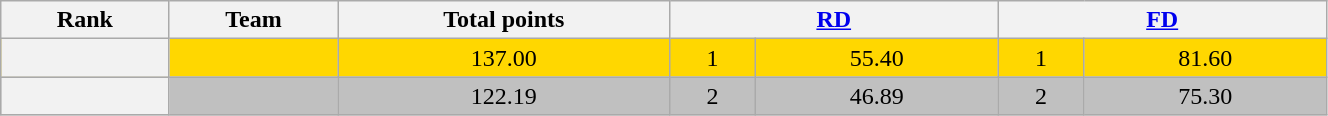<table class="wikitable sortable" style="text-align:center;" width="70%">
<tr>
<th scope="col">Rank</th>
<th scope="col">Team</th>
<th scope="col">Total points</th>
<th scope="col" colspan="2" width="80px"><a href='#'>RD</a></th>
<th scope="col" colspan="2" width="80px"><a href='#'>FD</a></th>
</tr>
<tr bgcolor="gold">
<th scope="row"></th>
<td align="left"></td>
<td>137.00</td>
<td>1</td>
<td>55.40</td>
<td>1</td>
<td>81.60</td>
</tr>
<tr bgcolor="silver">
<th scope="row"></th>
<td align="left"></td>
<td>122.19</td>
<td>2</td>
<td>46.89</td>
<td>2</td>
<td>75.30</td>
</tr>
</table>
